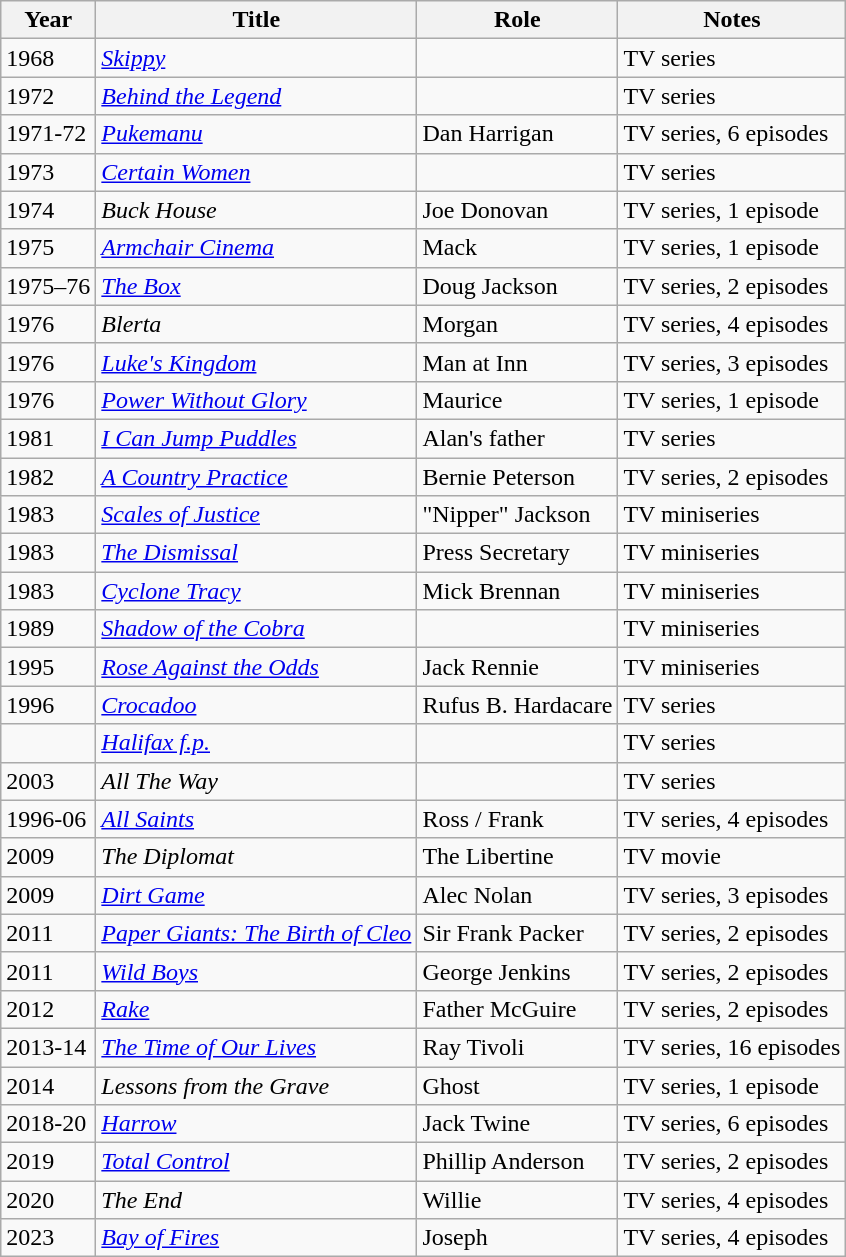<table class="wikitable">
<tr>
<th>Year</th>
<th>Title</th>
<th>Role</th>
<th>Notes</th>
</tr>
<tr>
<td>1968</td>
<td><em><a href='#'>Skippy</a></em></td>
<td></td>
<td>TV series</td>
</tr>
<tr>
<td>1972</td>
<td><em><a href='#'>Behind the Legend</a></em></td>
<td></td>
<td>TV series</td>
</tr>
<tr>
<td>1971-72</td>
<td><em><a href='#'>Pukemanu</a></em></td>
<td>Dan Harrigan</td>
<td>TV series, 6 episodes</td>
</tr>
<tr>
<td>1973</td>
<td><em><a href='#'>Certain Women</a></em></td>
<td></td>
<td>TV series</td>
</tr>
<tr>
<td>1974</td>
<td><em>Buck House</em></td>
<td>Joe Donovan</td>
<td>TV series, 1 episode</td>
</tr>
<tr>
<td>1975</td>
<td><em><a href='#'>Armchair Cinema</a></em></td>
<td>Mack</td>
<td>TV series, 1 episode</td>
</tr>
<tr>
<td>1975–76</td>
<td><em><a href='#'>The Box</a></em></td>
<td>Doug Jackson</td>
<td>TV series, 2 episodes</td>
</tr>
<tr>
<td>1976</td>
<td><em>Blerta</em></td>
<td>Morgan</td>
<td>TV series, 4 episodes</td>
</tr>
<tr>
<td>1976</td>
<td><em><a href='#'>Luke's Kingdom</a></em></td>
<td>Man at Inn</td>
<td>TV series, 3 episodes</td>
</tr>
<tr>
<td>1976</td>
<td><em><a href='#'>Power Without Glory</a></em></td>
<td>Maurice</td>
<td>TV series, 1 episode</td>
</tr>
<tr>
<td>1981</td>
<td><em><a href='#'>I Can Jump Puddles</a></em></td>
<td>Alan's father</td>
<td>TV series</td>
</tr>
<tr>
<td>1982</td>
<td><em><a href='#'>A Country Practice</a></em></td>
<td>Bernie Peterson</td>
<td>TV series, 2 episodes</td>
</tr>
<tr>
<td>1983</td>
<td><em><a href='#'>Scales of Justice</a></em></td>
<td>"Nipper" Jackson</td>
<td>TV miniseries</td>
</tr>
<tr>
<td>1983</td>
<td><em><a href='#'>The Dismissal</a></em></td>
<td>Press Secretary</td>
<td>TV miniseries</td>
</tr>
<tr>
<td>1983</td>
<td><em><a href='#'>Cyclone Tracy</a></em></td>
<td>Mick Brennan</td>
<td>TV miniseries</td>
</tr>
<tr>
<td>1989</td>
<td><em><a href='#'>Shadow of the Cobra</a></em></td>
<td></td>
<td>TV miniseries</td>
</tr>
<tr>
<td>1995</td>
<td><em><a href='#'>Rose Against the Odds</a></em></td>
<td>Jack Rennie</td>
<td>TV miniseries</td>
</tr>
<tr>
<td>1996</td>
<td><em><a href='#'>Crocadoo</a></em></td>
<td>Rufus B. Hardacare</td>
<td>TV series</td>
</tr>
<tr>
<td></td>
<td><em><a href='#'>Halifax f.p.</a></em></td>
<td></td>
<td>TV series</td>
</tr>
<tr>
<td>2003</td>
<td><em>All The Way</em></td>
<td></td>
<td>TV series</td>
</tr>
<tr>
<td>1996-06</td>
<td><em><a href='#'>All Saints</a></em></td>
<td>Ross / Frank</td>
<td>TV series, 4 episodes</td>
</tr>
<tr>
<td>2009</td>
<td><em>The Diplomat</em></td>
<td>The Libertine</td>
<td>TV movie</td>
</tr>
<tr>
<td>2009</td>
<td><em><a href='#'>Dirt Game</a></em></td>
<td>Alec Nolan</td>
<td>TV series, 3 episodes</td>
</tr>
<tr>
<td>2011</td>
<td><em><a href='#'>Paper Giants: The Birth of Cleo</a></em></td>
<td>Sir Frank Packer</td>
<td>TV series, 2 episodes</td>
</tr>
<tr>
<td>2011</td>
<td><em><a href='#'>Wild Boys</a></em></td>
<td>George Jenkins</td>
<td>TV series, 2 episodes</td>
</tr>
<tr>
<td>2012</td>
<td><em><a href='#'>Rake</a></em></td>
<td>Father McGuire</td>
<td>TV series, 2 episodes</td>
</tr>
<tr>
<td>2013-14</td>
<td><em><a href='#'>The Time of Our Lives</a></em> </td>
<td>Ray Tivoli</td>
<td>TV series, 16 episodes</td>
</tr>
<tr>
<td>2014</td>
<td><em>Lessons from the Grave</em></td>
<td>Ghost</td>
<td>TV series, 1 episode</td>
</tr>
<tr>
<td>2018-20</td>
<td><em><a href='#'>Harrow</a></em></td>
<td>Jack Twine</td>
<td>TV series, 6 episodes</td>
</tr>
<tr>
<td>2019</td>
<td><em><a href='#'>Total Control</a></em></td>
<td>Phillip Anderson</td>
<td>TV series, 2 episodes</td>
</tr>
<tr>
<td>2020</td>
<td><em>The End</em></td>
<td>Willie</td>
<td>TV series, 4 episodes</td>
</tr>
<tr>
<td>2023</td>
<td><em><a href='#'>Bay of Fires</a></em></td>
<td>Joseph</td>
<td>TV series, 4 episodes</td>
</tr>
</table>
